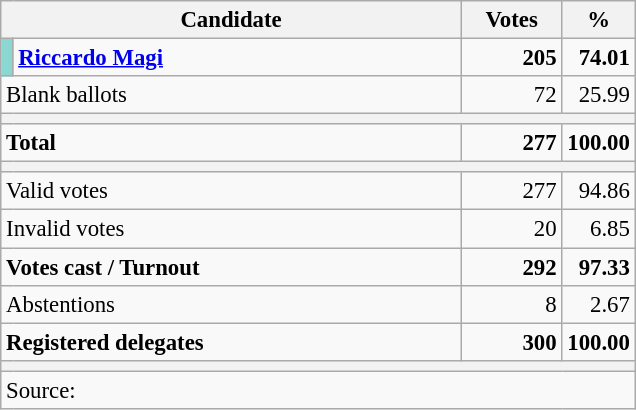<table class="wikitable" style="text-align:right; font-size:95%;">
<tr>
<th colspan="2" width="300">Candidate</th>
<th width="60">Votes</th>
<th width="40">%</th>
</tr>
<tr>
<td width="1" style="color:inherit;background:#8BD7D2"></td>
<td align="left"><strong><a href='#'>Riccardo Magi</a></strong></td>
<td><strong>205</strong></td>
<td><strong>74.01</strong></td>
</tr>
<tr>
<td align="left" colspan="2">Blank ballots</td>
<td>72</td>
<td>25.99</td>
</tr>
<tr>
<th colspan="4"></th>
</tr>
<tr style="font-weight:bold;">
<td align="left" colspan="2">Total</td>
<td>277</td>
<td>100.00</td>
</tr>
<tr>
<th colspan="4"></th>
</tr>
<tr>
<td colspan="2" align=left>Valid votes</td>
<td>277</td>
<td>94.86</td>
</tr>
<tr>
<td colspan="2" align=left>Invalid votes</td>
<td>20</td>
<td>6.85</td>
</tr>
<tr>
<td colspan="2" align="left"><strong>Votes cast / Turnout</strong></td>
<td><strong>292</strong></td>
<td><strong>97.33</strong></td>
</tr>
<tr>
<td colspan="2" align="left">Abstentions</td>
<td>8</td>
<td>2.67</td>
</tr>
<tr>
<td colspan="2" align="left"><strong>Registered delegates</strong></td>
<td align="right"><strong>300</strong></td>
<td align="right"><strong>100.00</strong></td>
</tr>
<tr>
<th colspan="4"></th>
</tr>
<tr>
<td colspan="4" align="left">Source: </td>
</tr>
</table>
